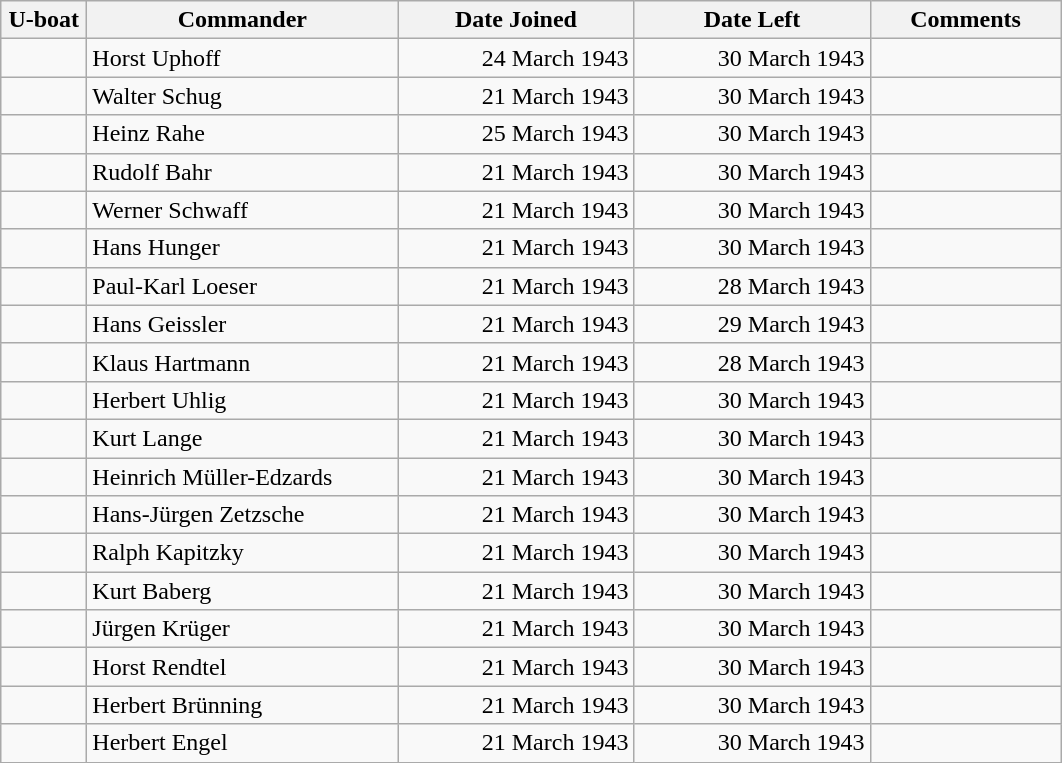<table class="wikitable">
<tr>
<th width="50px">U-boat</th>
<th width="200px">Commander</th>
<th width="150px">Date Joined</th>
<th width="150px">Date Left</th>
<th width="120px">Comments</th>
</tr>
<tr>
<td align="center"></td>
<td align="left">Horst Uphoff</td>
<td align="right">24 March 1943</td>
<td align="right">30 March 1943</td>
<td align="left"></td>
</tr>
<tr>
<td align="center"></td>
<td align="left">Walter Schug</td>
<td align="right">21 March 1943</td>
<td align="right">30 March 1943</td>
<td align="left"></td>
</tr>
<tr>
<td align="center"></td>
<td align="left">Heinz Rahe</td>
<td align="right">25 March 1943</td>
<td align="right">30 March 1943</td>
<td align="left"></td>
</tr>
<tr>
<td align="center"></td>
<td align="left">Rudolf Bahr</td>
<td align="right">21 March 1943</td>
<td align="right">30 March 1943</td>
<td align="left"></td>
</tr>
<tr>
<td align="center"></td>
<td align="left">Werner Schwaff</td>
<td align="right">21 March 1943</td>
<td align="right">30 March 1943</td>
<td align="left"></td>
</tr>
<tr>
<td align="center"></td>
<td align="left">Hans Hunger</td>
<td align="right">21 March 1943</td>
<td align="right">30 March 1943</td>
<td align="left"></td>
</tr>
<tr>
<td align="center"></td>
<td align="left">Paul-Karl Loeser</td>
<td align="right">21 March 1943</td>
<td align="right">28 March 1943</td>
<td align="left"></td>
</tr>
<tr>
<td align="center"></td>
<td align="left">Hans Geissler</td>
<td align="right">21 March 1943</td>
<td align="right">29 March 1943</td>
<td align="left"></td>
</tr>
<tr>
<td align="center"></td>
<td align="left">Klaus Hartmann</td>
<td align="right">21 March 1943</td>
<td align="right">28 March 1943</td>
<td align="left"></td>
</tr>
<tr>
<td align="center"></td>
<td align="left">Herbert Uhlig</td>
<td align="right">21 March 1943</td>
<td align="right">30 March 1943</td>
<td align="left"></td>
</tr>
<tr>
<td align="center"></td>
<td align="left">Kurt Lange</td>
<td align="right">21 March 1943</td>
<td align="right">30 March 1943</td>
<td align="left"></td>
</tr>
<tr>
<td align="center"></td>
<td align="left">Heinrich Müller-Edzards</td>
<td align="right">21 March 1943</td>
<td align="right">30 March 1943</td>
<td align="left"></td>
</tr>
<tr>
<td align="center"></td>
<td align="left">Hans-Jürgen Zetzsche</td>
<td align="right">21 March 1943</td>
<td align="right">30 March 1943</td>
<td align="left"></td>
</tr>
<tr>
<td align="center"></td>
<td align="left">Ralph Kapitzky</td>
<td align="right">21 March 1943</td>
<td align="right">30 March 1943</td>
<td align="left"></td>
</tr>
<tr>
<td align="center"></td>
<td align="left">Kurt Baberg</td>
<td align="right">21 March 1943</td>
<td align="right">30 March 1943</td>
<td align="left"></td>
</tr>
<tr>
<td align="center"></td>
<td align="left">Jürgen Krüger</td>
<td align="right">21 March 1943</td>
<td align="right">30 March 1943</td>
<td align="left"></td>
</tr>
<tr>
<td align="center"></td>
<td align="left">Horst Rendtel</td>
<td align="right">21 March 1943</td>
<td align="right">30 March 1943</td>
<td align="left"></td>
</tr>
<tr>
<td align="center"></td>
<td align="left">Herbert Brünning</td>
<td align="right">21 March 1943</td>
<td align="right">30 March 1943</td>
<td align="left"></td>
</tr>
<tr>
<td align="center"></td>
<td align="left">Herbert Engel</td>
<td align="right">21 March 1943</td>
<td align="right">30 March 1943</td>
<td align="left"></td>
</tr>
</table>
